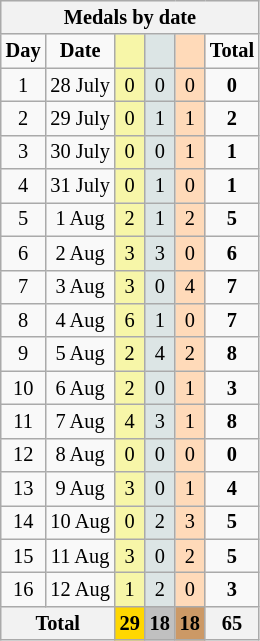<table class="wikitable" style="font-size:85%; text-align:center;">
<tr style="background:#efefef;">
<th colspan=6>Medals by date</th>
</tr>
<tr>
<td><strong>Day</strong></td>
<td><strong>Date</strong></td>
<td style="background:#F7F6A8;"></td>
<td style="background:#DCE5E5;"></td>
<td style="background:#FFDAB9;"></td>
<td><strong>Total</strong></td>
</tr>
<tr>
<td>1</td>
<td>28 July</td>
<td style="background:#F7F6A8;">0</td>
<td style="background:#DCE5E5;">0</td>
<td style="background:#FFDAB9;">0</td>
<td><strong>0</strong></td>
</tr>
<tr>
<td>2</td>
<td>29 July</td>
<td style="background:#F7F6A8;">0</td>
<td style="background:#DCE5E5;">1</td>
<td style="background:#FFDAB9;">1</td>
<td><strong>2</strong></td>
</tr>
<tr>
<td>3</td>
<td>30 July</td>
<td style="background:#F7F6A8;">0</td>
<td style="background:#DCE5E5;">0</td>
<td style="background:#FFDAB9;">1</td>
<td><strong>1</strong></td>
</tr>
<tr>
<td>4</td>
<td>31 July</td>
<td style="background:#F7F6A8;">0</td>
<td style="background:#DCE5E5;">1</td>
<td style="background:#FFDAB9;">0</td>
<td><strong>1</strong></td>
</tr>
<tr>
<td>5</td>
<td>1 Aug</td>
<td style="background:#F7F6A8;">2</td>
<td style="background:#DCE5E5;">1</td>
<td style="background:#FFDAB9;">2</td>
<td><strong>5</strong></td>
</tr>
<tr>
<td>6</td>
<td>2 Aug</td>
<td style="background:#F7F6A8;">3</td>
<td style="background:#DCE5E5;">3</td>
<td style="background:#FFDAB9;">0</td>
<td><strong>6</strong></td>
</tr>
<tr>
<td>7</td>
<td>3 Aug</td>
<td style="background:#F7F6A8;">3</td>
<td style="background:#DCE5E5;">0</td>
<td style="background:#FFDAB9;">4</td>
<td><strong>7</strong></td>
</tr>
<tr>
<td>8</td>
<td>4 Aug</td>
<td style="background:#F7F6A8;">6</td>
<td style="background:#DCE5E5;">1</td>
<td style="background:#FFDAB9;">0</td>
<td><strong>7</strong></td>
</tr>
<tr>
<td>9</td>
<td>5 Aug</td>
<td style="background:#F7F6A8;">2</td>
<td style="background:#DCE5E5;">4</td>
<td style="background:#FFDAB9;">2</td>
<td><strong>8</strong></td>
</tr>
<tr>
<td>10</td>
<td>6 Aug</td>
<td style="background:#F7F6A8;">2</td>
<td style="background:#DCE5E5;">0</td>
<td style="background:#FFDAB9;">1</td>
<td><strong>3</strong></td>
</tr>
<tr>
<td>11</td>
<td>7 Aug</td>
<td style="background:#F7F6A8;">4</td>
<td style="background:#DCE5E5;">3</td>
<td style="background:#FFDAB9;">1</td>
<td><strong>8</strong></td>
</tr>
<tr>
<td>12</td>
<td>8 Aug</td>
<td style="background:#F7F6A8;">0</td>
<td style="background:#DCE5E5;">0</td>
<td style="background:#FFDAB9;">0</td>
<td><strong>0</strong></td>
</tr>
<tr>
<td>13</td>
<td>9 Aug</td>
<td style="background:#F7F6A8;">3</td>
<td style="background:#DCE5E5;">0</td>
<td style="background:#FFDAB9;">1</td>
<td><strong>4</strong></td>
</tr>
<tr>
<td>14</td>
<td>10 Aug</td>
<td style="background:#F7F6A8;">0</td>
<td style="background:#DCE5E5;">2</td>
<td style="background:#FFDAB9;">3</td>
<td><strong>5</strong></td>
</tr>
<tr>
<td>15</td>
<td>11 Aug</td>
<td style="background:#F7F6A8;">3</td>
<td style="background:#DCE5E5;">0</td>
<td style="background:#FFDAB9;">2</td>
<td><strong>5</strong></td>
</tr>
<tr>
<td>16</td>
<td>12 Aug</td>
<td style="background:#F7F6A8;">1</td>
<td style="background:#DCE5E5;">2</td>
<td style="background:#FFDAB9;">0</td>
<td><strong>3</strong></td>
</tr>
<tr>
<th colspan="2">Total</th>
<th style="background:gold;">29</th>
<th style="background:silver;">18</th>
<th style="background:#c96;">18</th>
<th>65</th>
</tr>
</table>
